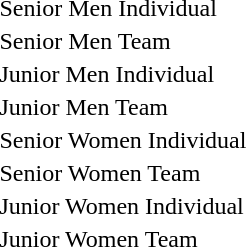<table>
<tr>
<td>Senior Men Individual</td>
<td></td>
<td></td>
<td></td>
</tr>
<tr>
<td>Senior Men Team</td>
<td></td>
<td></td>
<td></td>
</tr>
<tr>
<td>Junior Men Individual</td>
<td></td>
<td></td>
<td></td>
</tr>
<tr>
<td>Junior Men Team</td>
<td></td>
<td></td>
<td></td>
</tr>
<tr>
<td>Senior Women Individual</td>
<td></td>
<td></td>
<td></td>
</tr>
<tr>
<td>Senior Women Team</td>
<td></td>
<td></td>
<td></td>
</tr>
<tr>
<td>Junior Women Individual</td>
<td></td>
<td></td>
<td></td>
</tr>
<tr>
<td>Junior Women Team</td>
<td></td>
<td></td>
<td></td>
</tr>
</table>
